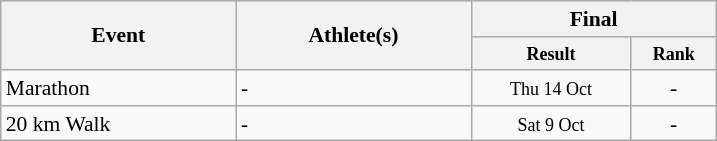<table class=wikitable style="font-size:90%">
<tr>
<th rowspan="2" width=150>Event</th>
<th rowspan="2" width=150>Athlete(s)</th>
<th colspan="2" width=150>Final</th>
</tr>
<tr>
<th style="line-height:1em" width=100><small>Result</small></th>
<th style="line-height:1em" width=50><small>Rank</small></th>
</tr>
<tr>
<td>Marathon</td>
<td>-</td>
<td align="center"><small>Thu 14 Oct</small></td>
<td align="center">-</td>
</tr>
<tr>
<td>20 km Walk</td>
<td>-</td>
<td align="center"><small>Sat 9 Oct</small></td>
<td align="center">-</td>
</tr>
</table>
